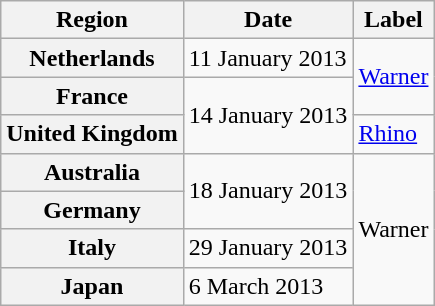<table class="wikitable plainrowheaders">
<tr>
<th scope="col">Region</th>
<th scope="col">Date</th>
<th scope="col">Label</th>
</tr>
<tr>
<th scope="row">Netherlands</th>
<td>11 January 2013</td>
<td rowspan="2"><a href='#'>Warner</a></td>
</tr>
<tr>
<th scope="row">France</th>
<td rowspan="2">14 January 2013</td>
</tr>
<tr>
<th scope="row">United Kingdom</th>
<td><a href='#'>Rhino</a></td>
</tr>
<tr>
<th scope="row">Australia</th>
<td rowspan="2">18 January 2013</td>
<td rowspan="4">Warner</td>
</tr>
<tr>
<th scope="row">Germany</th>
</tr>
<tr>
<th scope="row">Italy</th>
<td>29 January 2013</td>
</tr>
<tr>
<th scope="row">Japan</th>
<td>6 March 2013</td>
</tr>
</table>
